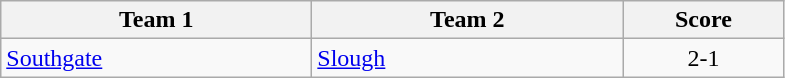<table class="wikitable" style="font-size: 100%">
<tr>
<th width=200>Team 1</th>
<th width=200>Team 2</th>
<th width=100>Score</th>
</tr>
<tr>
<td><a href='#'>Southgate</a></td>
<td><a href='#'>Slough</a></td>
<td align=center>2-1</td>
</tr>
</table>
